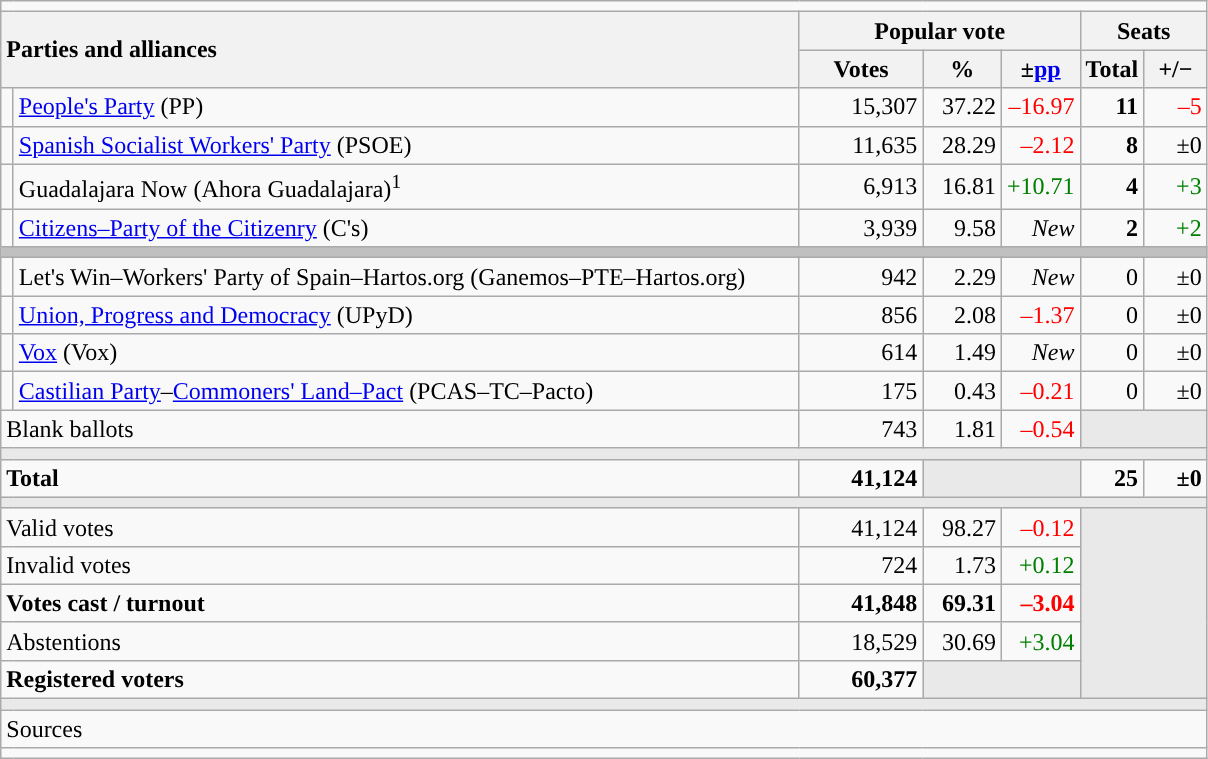<table class="wikitable" style="text-align:right;">
<tr>
<td colspan="7"></td>
</tr>
<tr>
<th style="text-align:left;" rowspan="2" colspan="2" width="525">Parties and alliances</th>
<th colspan="3">Popular vote</th>
<th colspan="2">Seats</th>
</tr>
<tr>
<th width="75">Votes</th>
<th width="45">%</th>
<th width="45">±<a href='#'>pp</a></th>
<th width="35">Total</th>
<th width="35">+/−</th>
</tr>
<tr>
<td width="1" style="color:inherit;background:"></td>
<td align="left"><a href='#'>People's Party</a> (PP)</td>
<td>15,307</td>
<td>37.22</td>
<td style="color:red;">–16.97</td>
<td><strong>11</strong></td>
<td style="color:red;">–5</td>
</tr>
<tr>
<td style="color:inherit;background:"></td>
<td align="left"><a href='#'>Spanish Socialist Workers' Party</a> (PSOE)</td>
<td>11,635</td>
<td>28.29</td>
<td style="color:red;">–2.12</td>
<td><strong>8</strong></td>
<td>±0</td>
</tr>
<tr>
<td style="color:inherit;background:"></td>
<td align="left">Guadalajara Now (Ahora Guadalajara)<sup>1</sup></td>
<td>6,913</td>
<td>16.81</td>
<td style="color:green;">+10.71</td>
<td><strong>4</strong></td>
<td style="color:green;">+3</td>
</tr>
<tr>
<td style="color:inherit;background:"></td>
<td align="left"><a href='#'>Citizens–Party of the Citizenry</a> (C's)</td>
<td>3,939</td>
<td>9.58</td>
<td><em>New</em></td>
<td><strong>2</strong></td>
<td style="color:green;">+2</td>
</tr>
<tr>
<td colspan="7" bgcolor="#C0C0C0"></td>
</tr>
<tr>
<td style="color:inherit;background:"></td>
<td align="left">Let's Win–Workers' Party of Spain–Hartos.org (Ganemos–PTE–Hartos.org)</td>
<td>942</td>
<td>2.29</td>
<td><em>New</em></td>
<td>0</td>
<td>±0</td>
</tr>
<tr>
<td style="color:inherit;background:"></td>
<td align="left"><a href='#'>Union, Progress and Democracy</a> (UPyD)</td>
<td>856</td>
<td>2.08</td>
<td style="color:red;">–1.37</td>
<td>0</td>
<td>±0</td>
</tr>
<tr>
<td style="color:inherit;background:"></td>
<td align="left"><a href='#'>Vox</a> (Vox)</td>
<td>614</td>
<td>1.49</td>
<td><em>New</em></td>
<td>0</td>
<td>±0</td>
</tr>
<tr>
<td style="color:inherit;background:"></td>
<td align="left"><a href='#'>Castilian Party</a>–<a href='#'>Commoners' Land–Pact</a> (PCAS–TC–Pacto)</td>
<td>175</td>
<td>0.43</td>
<td style="color:red;">–0.21</td>
<td>0</td>
<td>±0</td>
</tr>
<tr>
<td align="left" colspan="2">Blank ballots</td>
<td>743</td>
<td>1.81</td>
<td style="color:red;">–0.54</td>
<td bgcolor="#E9E9E9" colspan="2"></td>
</tr>
<tr>
<td colspan="7" bgcolor="#E9E9E9"></td>
</tr>
<tr style="font-weight:bold;">
<td align="left" colspan="2">Total</td>
<td>41,124</td>
<td bgcolor="#E9E9E9" colspan="2"></td>
<td>25</td>
<td>±0</td>
</tr>
<tr>
<td colspan="7" bgcolor="#E9E9E9"></td>
</tr>
<tr>
<td align="left" colspan="2">Valid votes</td>
<td>41,124</td>
<td>98.27</td>
<td style="color:red;">–0.12</td>
<td bgcolor="#E9E9E9" colspan="2" rowspan="5"></td>
</tr>
<tr>
<td align="left" colspan="2">Invalid votes</td>
<td>724</td>
<td>1.73</td>
<td style="color:green;">+0.12</td>
</tr>
<tr style="font-weight:bold;">
<td align="left" colspan="2">Votes cast / turnout</td>
<td>41,848</td>
<td>69.31</td>
<td style="color:red;">–3.04</td>
</tr>
<tr>
<td align="left" colspan="2">Abstentions</td>
<td>18,529</td>
<td>30.69</td>
<td style="color:green;">+3.04</td>
</tr>
<tr style="font-weight:bold;">
<td align="left" colspan="2">Registered voters</td>
<td>60,377</td>
<td bgcolor="#E9E9E9" colspan="2"></td>
</tr>
<tr>
<td colspan="7" bgcolor="#E9E9E9"></td>
</tr>
<tr>
<td align="left" colspan="7">Sources</td>
</tr>
<tr>
<td colspan="7" style="text-align:left; max-width:790px;"></td>
</tr>
</table>
